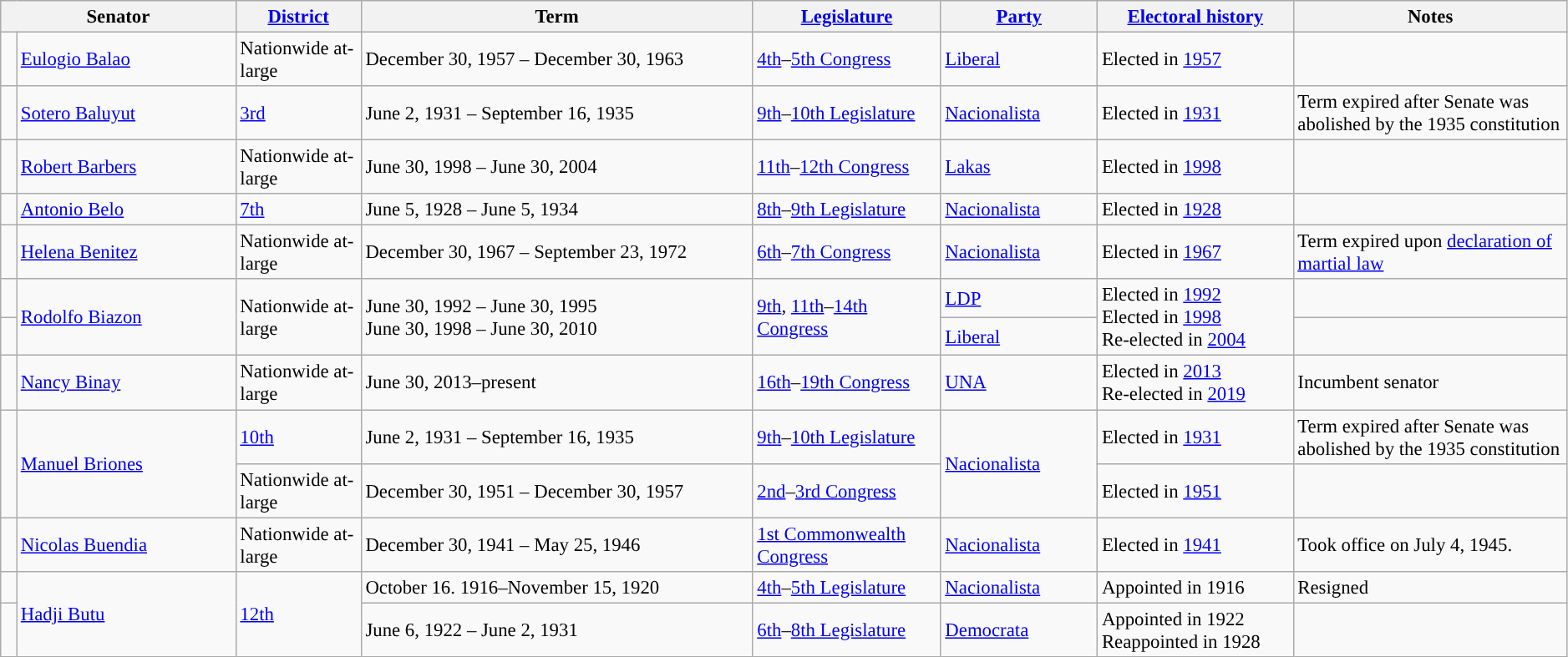<table class="wikitable" style="font-size:95%" width=99%>
<tr>
<th width=15% colspan="2">Senator</th>
<th width=8%><a href='#'>District</a></th>
<th width=25%>Term</th>
<th width=12%><a href='#'>Legislature</a></th>
<th width=10%><a href='#'>Party</a></th>
<th width=12.5%><a href='#'>Electoral history</a></th>
<th width=17.5%>Notes</th>
</tr>
<tr>
<td width=1% style="background-color:"></td>
<td><a href='#'>Eulogio Balao</a></td>
<td>Nationwide at-large</td>
<td>December 30, 1957 – December 30, 1963</td>
<td><a href='#'>4th</a>–<a href='#'>5th Congress</a></td>
<td><a href='#'>Liberal</a></td>
<td>Elected in <a href='#'>1957</a></td>
<td></td>
</tr>
<tr>
<td style="background-color:"></td>
<td><a href='#'>Sotero Baluyut</a></td>
<td><a href='#'>3rd</a></td>
<td>June 2, 1931 – September 16, 1935</td>
<td><a href='#'>9th</a>–<a href='#'>10th Legislature</a></td>
<td><a href='#'>Nacionalista</a></td>
<td>Elected in <a href='#'>1931</a></td>
<td>Term expired after Senate was abolished by the 1935 constitution</td>
</tr>
<tr>
<td style="background-color:"></td>
<td><a href='#'>Robert Barbers</a></td>
<td>Nationwide at-large</td>
<td>June 30, 1998 – June 30, 2004</td>
<td><a href='#'>11th</a>–<a href='#'>12th Congress</a></td>
<td><a href='#'>Lakas</a></td>
<td>Elected in <a href='#'>1998</a></td>
<td></td>
</tr>
<tr>
<td style="background-color:"></td>
<td><a href='#'>Antonio Belo</a></td>
<td><a href='#'>7th</a></td>
<td>June 5, 1928 – June 5, 1934</td>
<td><a href='#'>8th</a>–<a href='#'>9th Legislature</a></td>
<td><a href='#'>Nacionalista</a></td>
<td>Elected in <a href='#'>1928</a></td>
<td></td>
</tr>
<tr>
<td style="background-color:"></td>
<td><a href='#'>Helena Benitez</a></td>
<td>Nationwide at-large</td>
<td>December 30, 1967 – September 23, 1972</td>
<td><a href='#'>6th</a>–<a href='#'>7th Congress</a></td>
<td><a href='#'>Nacionalista</a></td>
<td>Elected in <a href='#'>1967</a></td>
<td>Term expired upon <a href='#'>declaration of martial law</a></td>
</tr>
<tr>
<td style="background-color:"></td>
<td rowspan="2"><a href='#'>Rodolfo Biazon</a></td>
<td rowspan="2">Nationwide at-large</td>
<td rowspan="2">June 30, 1992 – June 30, 1995<br>June 30, 1998 – June 30, 2010</td>
<td rowspan="2"><a href='#'>9th</a>, <a href='#'>11th</a>–<a href='#'>14th Congress</a></td>
<td><a href='#'>LDP</a></td>
<td rowspan="2">Elected in <a href='#'>1992</a><br>Elected in <a href='#'>1998</a><br>Re-elected in <a href='#'>2004</a></td>
<td></td>
</tr>
<tr>
<td style="background-color:"></td>
<td><a href='#'>Liberal</a></td>
<td></td>
</tr>
<tr>
<td style="background-color:"></td>
<td><a href='#'>Nancy Binay</a></td>
<td>Nationwide at-large</td>
<td>June 30, 2013–present</td>
<td><a href='#'>16th</a>–<a href='#'>19th Congress</a></td>
<td><a href='#'>UNA</a></td>
<td>Elected in <a href='#'>2013</a><br>Re-elected in <a href='#'>2019</a></td>
<td>Incumbent senator</td>
</tr>
<tr>
<td rowspan="2" style="background-color:"></td>
<td rowspan="2"><a href='#'>Manuel Briones</a></td>
<td><a href='#'>10th</a></td>
<td>June 2, 1931 – September 16, 1935</td>
<td><a href='#'>9th</a>–<a href='#'>10th Legislature</a></td>
<td rowspan="2"><a href='#'>Nacionalista</a></td>
<td>Elected in <a href='#'>1931</a></td>
<td>Term expired after Senate was abolished by the 1935 constitution</td>
</tr>
<tr>
<td>Nationwide at-large</td>
<td>December 30, 1951 – December 30, 1957</td>
<td><a href='#'>2nd</a>–<a href='#'>3rd Congress</a></td>
<td>Elected in <a href='#'>1951</a></td>
<td></td>
</tr>
<tr>
<td style="background-color:"></td>
<td><a href='#'>Nicolas Buendia</a></td>
<td>Nationwide at-large</td>
<td>December 30, 1941 – May 25, 1946</td>
<td><a href='#'>1st Commonwealth Congress</a></td>
<td><a href='#'>Nacionalista</a></td>
<td>Elected in <a href='#'>1941</a></td>
<td>Took office on July 4, 1945.</td>
</tr>
<tr>
<td style="background-color:"></td>
<td rowspan="2"><a href='#'>Hadji Butu</a></td>
<td rowspan="2"><a href='#'>12th</a></td>
<td>October 16. 1916–November 15, 1920</td>
<td><a href='#'>4th</a>–<a href='#'>5th Legislature</a></td>
<td><a href='#'>Nacionalista</a></td>
<td>Appointed in 1916</td>
<td>Resigned</td>
</tr>
<tr>
<td style="background-color:"></td>
<td>June 6, 1922 – June 2, 1931</td>
<td><a href='#'>6th</a>–<a href='#'>8th Legislature</a></td>
<td><a href='#'>Democrata</a></td>
<td>Appointed in 1922<br>Reappointed in 1928</td>
<td></td>
</tr>
</table>
